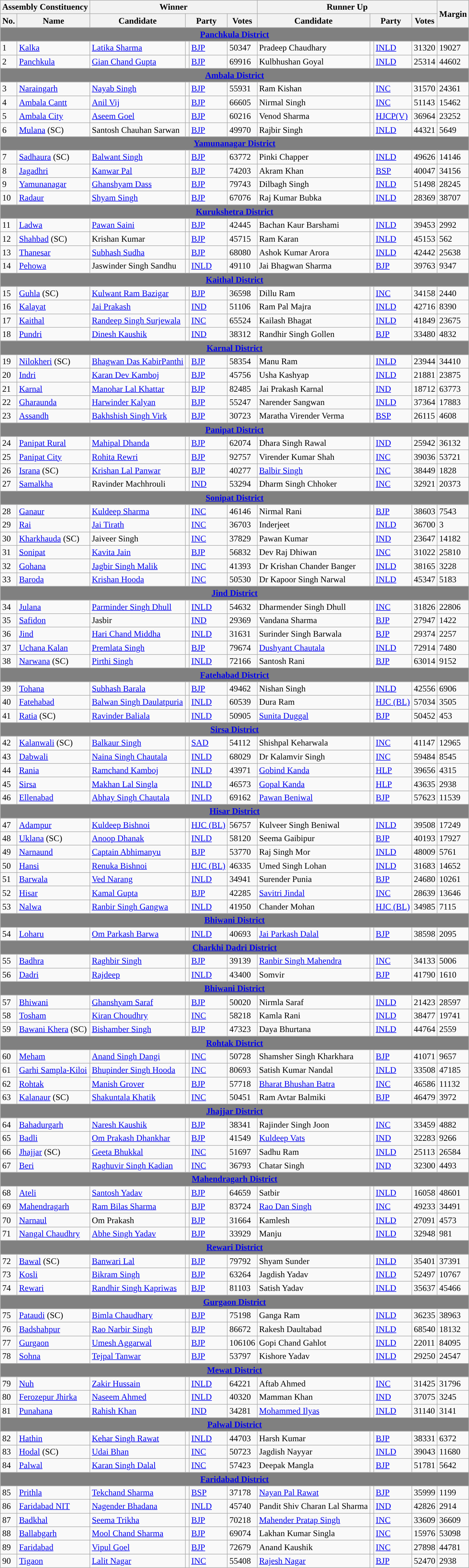<table class="wikitable sortable" style="text-align:left;">
<tr>
<th colspan="2">Assembly Constituency</th>
<th colspan="4">Winner</th>
<th colspan="4">Runner Up</th>
<th rowspan="2">Margin</th>
</tr>
<tr>
<th>No.</th>
<th>Name</th>
<th>Candidate</th>
<th colspan="2">Party</th>
<th>Votes</th>
<th>Candidate</th>
<th colspan="2">Party</th>
<th>Votes</th>
</tr>
<tr>
<td colspan="12" align="center" bgcolor="grey"><a href='#'><span><strong>Panchkula District</strong></span></a></td>
</tr>
<tr>
<td>1</td>
<td><a href='#'>Kalka</a></td>
<td><a href='#'>Latika Sharma</a></td>
<td style="background-color: "></td>
<td><a href='#'>BJP</a></td>
<td>50347</td>
<td>Pradeep Chaudhary</td>
<td style="background-color: "></td>
<td><a href='#'>INLD</a></td>
<td>31320</td>
<td>19027</td>
</tr>
<tr>
<td>2</td>
<td><a href='#'>Panchkula</a></td>
<td><a href='#'>Gian Chand Gupta</a></td>
<td style="background-color: "></td>
<td><a href='#'>BJP</a></td>
<td>69916</td>
<td>Kulbhushan Goyal</td>
<td style="background-color: "></td>
<td><a href='#'>INLD</a></td>
<td>25314</td>
<td>44602</td>
</tr>
<tr>
<td colspan="14" align="center" bgcolor="grey"><a href='#'><span><strong>Ambala District</strong></span></a></td>
</tr>
<tr>
<td>3</td>
<td><a href='#'>Naraingarh</a></td>
<td><a href='#'>Nayab Singh</a></td>
<td style="background-color: "></td>
<td><a href='#'>BJP</a></td>
<td>55931</td>
<td>Ram Kishan</td>
<td style="background-color: "></td>
<td><a href='#'>INC</a></td>
<td>31570</td>
<td>24361</td>
</tr>
<tr>
<td>4</td>
<td><a href='#'>Ambala Cantt</a></td>
<td><a href='#'>Anil Vij</a></td>
<td style="background-color: "></td>
<td><a href='#'>BJP</a></td>
<td>66605</td>
<td>Nirmal Singh</td>
<td style="background-color: "></td>
<td><a href='#'>INC</a></td>
<td>51143</td>
<td>15462</td>
</tr>
<tr>
<td>5</td>
<td><a href='#'>Ambala City</a></td>
<td><a href='#'>Aseem Goel</a></td>
<td style="background-color: "></td>
<td><a href='#'>BJP</a></td>
<td>60216</td>
<td>Venod Sharma</td>
<td style="background-color: "></td>
<td><a href='#'>HJCP(V)</a></td>
<td>36964</td>
<td>23252</td>
</tr>
<tr>
<td>6</td>
<td><a href='#'>Mulana</a> (SC)</td>
<td>Santosh Chauhan Sarwan</td>
<td style="background-color: "></td>
<td><a href='#'>BJP</a></td>
<td>49970</td>
<td>Rajbir Singh</td>
<td style="background-color: "></td>
<td><a href='#'>INLD</a></td>
<td>44321</td>
<td>5649</td>
</tr>
<tr>
<td colspan="14" align="center" bgcolor="grey"><a href='#'><span><strong>Yamunanagar District</strong></span></a></td>
</tr>
<tr>
<td>7</td>
<td><a href='#'>Sadhaura</a> (SC)</td>
<td><a href='#'>Balwant Singh</a></td>
<td style="background-color: "></td>
<td><a href='#'>BJP</a></td>
<td>63772</td>
<td>Pinki Chapper</td>
<td style="background-color: "></td>
<td><a href='#'>INLD</a></td>
<td>49626</td>
<td>14146</td>
</tr>
<tr>
<td>8</td>
<td><a href='#'>Jagadhri</a></td>
<td><a href='#'>Kanwar Pal</a></td>
<td style="background-color: "></td>
<td><a href='#'>BJP</a></td>
<td>74203</td>
<td>Akram Khan</td>
<td style="background-color: "></td>
<td><a href='#'>BSP</a></td>
<td>40047</td>
<td>34156</td>
</tr>
<tr>
<td>9</td>
<td><a href='#'>Yamunanagar</a></td>
<td><a href='#'>Ghanshyam Dass</a></td>
<td style="background-color: "></td>
<td><a href='#'>BJP</a></td>
<td>79743</td>
<td>Dilbagh Singh</td>
<td style="background-color: "></td>
<td><a href='#'>INLD</a></td>
<td>51498</td>
<td>28245</td>
</tr>
<tr>
<td>10</td>
<td><a href='#'>Radaur</a></td>
<td><a href='#'>Shyam Singh</a></td>
<td style="background-color: "></td>
<td><a href='#'>BJP</a></td>
<td>67076</td>
<td>Raj Kumar Bubka</td>
<td style="background-color: "></td>
<td><a href='#'>INLD</a></td>
<td>28369</td>
<td>38707</td>
</tr>
<tr>
<td colspan="14" align="center" bgcolor="grey"><a href='#'><span><strong>Kurukshetra District</strong></span></a></td>
</tr>
<tr>
<td>11</td>
<td><a href='#'>Ladwa</a></td>
<td><a href='#'>Pawan Saini</a></td>
<td style="background-color: "></td>
<td><a href='#'>BJP</a></td>
<td>42445</td>
<td>Bachan Kaur Barshami</td>
<td style="background-color: "></td>
<td><a href='#'>INLD</a></td>
<td>39453</td>
<td>2992</td>
</tr>
<tr>
<td>12</td>
<td><a href='#'>Shahbad</a> (SC)</td>
<td>Krishan Kumar</td>
<td style="background-color: "></td>
<td><a href='#'>BJP</a></td>
<td>45715</td>
<td>Ram Karan</td>
<td style="background-color: "></td>
<td><a href='#'>INLD</a></td>
<td>45153</td>
<td>562</td>
</tr>
<tr>
<td>13</td>
<td><a href='#'>Thanesar</a></td>
<td><a href='#'>Subhash Sudha</a></td>
<td style="background-color: "></td>
<td><a href='#'>BJP</a></td>
<td>68080</td>
<td>Ashok Kumar Arora</td>
<td style="background-color: "></td>
<td><a href='#'>INLD</a></td>
<td>42442</td>
<td>25638</td>
</tr>
<tr>
<td>14</td>
<td><a href='#'>Pehowa</a></td>
<td>Jaswinder Singh Sandhu</td>
<td style="background-color: "></td>
<td><a href='#'>INLD</a></td>
<td>49110</td>
<td>Jai Bhagwan Sharma</td>
<td style="background-color: "></td>
<td><a href='#'>BJP</a></td>
<td>39763</td>
<td>9347</td>
</tr>
<tr>
<td colspan="14" align="center" bgcolor="grey"><a href='#'><span><strong>Kaithal District</strong></span></a></td>
</tr>
<tr>
<td>15</td>
<td><a href='#'>Guhla</a> (SC)</td>
<td><a href='#'>Kulwant Ram Bazigar</a></td>
<td style="background-color: "></td>
<td><a href='#'>BJP</a></td>
<td>36598</td>
<td>Dillu Ram</td>
<td style="background-color: "></td>
<td><a href='#'>INC</a></td>
<td>34158</td>
<td>2440</td>
</tr>
<tr>
<td>16</td>
<td><a href='#'>Kalayat</a></td>
<td><a href='#'>Jai Prakash</a></td>
<td style="background-color: "></td>
<td><a href='#'>IND</a></td>
<td>51106</td>
<td>Ram Pal Majra</td>
<td style="background-color: "></td>
<td><a href='#'>INLD</a></td>
<td>42716</td>
<td>8390</td>
</tr>
<tr>
<td>17</td>
<td><a href='#'>Kaithal</a></td>
<td><a href='#'>Randeep Singh Surjewala</a></td>
<td style="background-color: "></td>
<td><a href='#'>INC</a></td>
<td>65524</td>
<td>Kailash Bhagat</td>
<td style="background-color: "></td>
<td><a href='#'>INLD</a></td>
<td>41849</td>
<td>23675</td>
</tr>
<tr>
<td>18</td>
<td><a href='#'>Pundri</a></td>
<td><a href='#'>Dinesh Kaushik</a></td>
<td style="background-color: "></td>
<td><a href='#'>IND</a></td>
<td>38312</td>
<td>Randhir Singh Gollen</td>
<td style="background-color: "></td>
<td><a href='#'>BJP</a></td>
<td>33480</td>
<td>4832</td>
</tr>
<tr>
<td colspan="14" align="center" bgcolor="grey"><a href='#'><span><strong>Karnal District</strong></span></a></td>
</tr>
<tr>
<td>19</td>
<td><a href='#'>Nilokheri</a> (SC)</td>
<td><a href='#'>Bhagwan Das KabirPanthi</a></td>
<td style="background-color: "></td>
<td><a href='#'>BJP</a></td>
<td>58354</td>
<td>Manu Ram</td>
<td style="background-color: "></td>
<td><a href='#'>INLD</a></td>
<td>23944</td>
<td>34410</td>
</tr>
<tr>
<td>20</td>
<td><a href='#'>Indri</a></td>
<td><a href='#'>Karan Dev Kamboj</a></td>
<td style="background-color: "></td>
<td><a href='#'>BJP</a></td>
<td>45756</td>
<td>Usha Kashyap</td>
<td style="background-color: "></td>
<td><a href='#'>INLD</a></td>
<td>21881</td>
<td>23875</td>
</tr>
<tr>
<td>21</td>
<td><a href='#'>Karnal</a></td>
<td><a href='#'>Manohar Lal Khattar</a></td>
<td style="background-color: "></td>
<td><a href='#'>BJP</a></td>
<td>82485</td>
<td>Jai Prakash Karnal</td>
<td style="background-color: "></td>
<td><a href='#'>IND</a></td>
<td>18712</td>
<td>63773</td>
</tr>
<tr>
<td>22</td>
<td><a href='#'>Gharaunda</a></td>
<td><a href='#'>Harwinder Kalyan</a></td>
<td style="background-color: "></td>
<td><a href='#'>BJP</a></td>
<td>55247</td>
<td>Narender Sangwan</td>
<td style="background-color: "></td>
<td><a href='#'>INLD</a></td>
<td>37364</td>
<td>17883</td>
</tr>
<tr>
<td>23</td>
<td><a href='#'>Assandh</a></td>
<td><a href='#'>Bakhshish Singh Virk</a></td>
<td style="background-color: "></td>
<td><a href='#'>BJP</a></td>
<td>30723</td>
<td>Maratha Virender Verma</td>
<td style="background-color: "></td>
<td><a href='#'>BSP</a></td>
<td>26115</td>
<td>4608</td>
</tr>
<tr>
<td colspan="14" align="center" bgcolor="grey"><a href='#'><span><strong>Panipat District</strong></span></a></td>
</tr>
<tr>
<td>24</td>
<td><a href='#'>Panipat Rural</a></td>
<td><a href='#'>Mahipal Dhanda</a></td>
<td style="background-color: "></td>
<td><a href='#'>BJP</a></td>
<td>62074</td>
<td>Dhara Singh Rawal</td>
<td style="background-color: "></td>
<td><a href='#'>IND</a></td>
<td>25942</td>
<td>36132</td>
</tr>
<tr>
<td>25</td>
<td><a href='#'>Panipat City</a></td>
<td><a href='#'>Rohita Rewri</a></td>
<td style="background-color: "></td>
<td><a href='#'>BJP</a></td>
<td>92757</td>
<td>Virender Kumar Shah</td>
<td style="background-color: "></td>
<td><a href='#'>INC</a></td>
<td>39036</td>
<td>53721</td>
</tr>
<tr>
<td>26</td>
<td><a href='#'>Israna</a> (SC)</td>
<td><a href='#'>Krishan Lal Panwar</a></td>
<td style="background-color: "></td>
<td><a href='#'>BJP</a></td>
<td>40277</td>
<td><a href='#'>Balbir Singh</a></td>
<td style="background-color: "></td>
<td><a href='#'>INC</a></td>
<td>38449</td>
<td>1828</td>
</tr>
<tr>
<td>27</td>
<td><a href='#'>Samalkha</a></td>
<td>Ravinder Machhrouli</td>
<td style="background-color: "></td>
<td><a href='#'>IND</a></td>
<td>53294</td>
<td>Dharm Singh Chhoker</td>
<td style="background-color: "></td>
<td><a href='#'>INC</a></td>
<td>32921</td>
<td>20373</td>
</tr>
<tr>
<td colspan="14" align="center" bgcolor="grey"><a href='#'><span><strong>Sonipat District</strong></span></a></td>
</tr>
<tr>
<td>28</td>
<td><a href='#'>Ganaur</a></td>
<td><a href='#'>Kuldeep Sharma</a></td>
<td style="background-color: "></td>
<td><a href='#'>INC</a></td>
<td>46146</td>
<td>Nirmal Rani</td>
<td style="background-color: "></td>
<td><a href='#'>BJP</a></td>
<td>38603</td>
<td>7543</td>
</tr>
<tr>
<td>29</td>
<td><a href='#'>Rai</a></td>
<td><a href='#'>Jai Tirath</a></td>
<td style="background-color: "></td>
<td><a href='#'>INC</a></td>
<td>36703</td>
<td>Inderjeet</td>
<td style="background-color: "></td>
<td><a href='#'>INLD</a></td>
<td>36700</td>
<td>3</td>
</tr>
<tr>
<td>30</td>
<td><a href='#'>Kharkhauda</a> (SC)</td>
<td>Jaiveer Singh</td>
<td style="background-color: "></td>
<td><a href='#'>INC</a></td>
<td>37829</td>
<td>Pawan Kumar</td>
<td style="background-color: "></td>
<td><a href='#'>IND</a></td>
<td>23647</td>
<td>14182</td>
</tr>
<tr>
<td>31</td>
<td><a href='#'>Sonipat</a></td>
<td><a href='#'>Kavita Jain</a></td>
<td style="background-color: "></td>
<td><a href='#'>BJP</a></td>
<td>56832</td>
<td>Dev Raj Dhiwan</td>
<td style="background-color: "></td>
<td><a href='#'>INC</a></td>
<td>31022</td>
<td>25810</td>
</tr>
<tr>
<td>32</td>
<td><a href='#'>Gohana</a></td>
<td><a href='#'>Jagbir Singh Malik</a></td>
<td style="background-color: "></td>
<td><a href='#'>INC</a></td>
<td>41393</td>
<td>Dr Krishan Chander Banger</td>
<td style="background-color: "></td>
<td><a href='#'>INLD</a></td>
<td>38165</td>
<td>3228</td>
</tr>
<tr>
<td>33</td>
<td><a href='#'>Baroda</a></td>
<td><a href='#'>Krishan Hooda</a></td>
<td style="background-color: "></td>
<td><a href='#'>INC</a></td>
<td>50530</td>
<td>Dr Kapoor Singh Narwal</td>
<td style="background-color: "></td>
<td><a href='#'>INLD</a></td>
<td>45347</td>
<td>5183</td>
</tr>
<tr>
<td colspan="14" align="center" bgcolor="grey"><a href='#'><span><strong>Jind District</strong></span></a></td>
</tr>
<tr>
<td>34</td>
<td><a href='#'>Julana</a></td>
<td><a href='#'>Parminder Singh Dhull</a></td>
<td style="background-color: "></td>
<td><a href='#'>INLD</a></td>
<td>54632</td>
<td>Dharmender Singh Dhull</td>
<td style="background-color: "></td>
<td><a href='#'>INC</a></td>
<td>31826</td>
<td>22806</td>
</tr>
<tr>
<td>35</td>
<td><a href='#'>Safidon</a></td>
<td>Jasbir</td>
<td style="background-color: "></td>
<td><a href='#'>IND</a></td>
<td>29369</td>
<td>Vandana Sharma</td>
<td style="background-color: "></td>
<td><a href='#'>BJP</a></td>
<td>27947</td>
<td>1422</td>
</tr>
<tr>
<td>36</td>
<td><a href='#'>Jind</a></td>
<td><a href='#'>Hari Chand Middha</a></td>
<td style="background-color: "></td>
<td><a href='#'>INLD</a></td>
<td>31631</td>
<td>Surinder Singh Barwala</td>
<td style="background-color: "></td>
<td><a href='#'>BJP</a></td>
<td>29374</td>
<td>2257</td>
</tr>
<tr>
<td>37</td>
<td><a href='#'>Uchana Kalan</a></td>
<td><a href='#'>Premlata Singh</a></td>
<td style="background-color: "></td>
<td><a href='#'>BJP</a></td>
<td>79674</td>
<td><a href='#'>Dushyant Chautala</a></td>
<td style="background-color: "></td>
<td><a href='#'>INLD</a></td>
<td>72914</td>
<td>7480</td>
</tr>
<tr>
<td>38</td>
<td><a href='#'>Narwana</a> (SC)</td>
<td><a href='#'>Pirthi Singh</a></td>
<td style="background-color: "></td>
<td><a href='#'>INLD</a></td>
<td>72166</td>
<td>Santosh Rani</td>
<td style="background-color: "></td>
<td><a href='#'>BJP</a></td>
<td>63014</td>
<td>9152</td>
</tr>
<tr>
<td colspan="14" align="center" bgcolor="grey"><a href='#'><span><strong>Fatehabad District</strong></span></a></td>
</tr>
<tr>
<td>39</td>
<td><a href='#'>Tohana</a></td>
<td><a href='#'>Subhash Barala</a></td>
<td style="background-color: "></td>
<td><a href='#'>BJP</a></td>
<td>49462</td>
<td>Nishan Singh</td>
<td style="background-color: "></td>
<td><a href='#'>INLD</a></td>
<td>42556</td>
<td>6906</td>
</tr>
<tr>
<td>40</td>
<td><a href='#'>Fatehabad</a></td>
<td><a href='#'>Balwan Singh Daulatpuria</a></td>
<td style="background-color: "></td>
<td><a href='#'>INLD</a></td>
<td>60539</td>
<td>Dura Ram</td>
<td style="background-color: "></td>
<td><a href='#'>HJC (BL)</a></td>
<td>57034</td>
<td>3505</td>
</tr>
<tr>
<td>41</td>
<td><a href='#'>Ratia</a> (SC)</td>
<td><a href='#'>Ravinder Baliala</a></td>
<td style="background-color: "></td>
<td><a href='#'>INLD</a></td>
<td>50905</td>
<td><a href='#'>Sunita Duggal</a></td>
<td style="background-color: "></td>
<td><a href='#'>BJP</a></td>
<td>50452</td>
<td>453</td>
</tr>
<tr>
<td colspan="14" align="center" bgcolor="grey"><a href='#'><span><strong>Sirsa District</strong></span></a></td>
</tr>
<tr>
<td>42</td>
<td><a href='#'>Kalanwali</a> (SC)</td>
<td><a href='#'>Balkaur Singh</a></td>
<td style="background-color: "></td>
<td><a href='#'>SAD</a></td>
<td>54112</td>
<td>Shishpal Keharwala</td>
<td style="background-color: "></td>
<td><a href='#'>INC</a></td>
<td>41147</td>
<td>12965</td>
</tr>
<tr>
<td>43</td>
<td><a href='#'>Dabwali</a></td>
<td><a href='#'>Naina Singh Chautala</a></td>
<td style="background-color: "></td>
<td><a href='#'>INLD</a></td>
<td>68029</td>
<td>Dr Kalamvir Singh</td>
<td style="background-color: "></td>
<td><a href='#'>INC</a></td>
<td>59484</td>
<td>8545</td>
</tr>
<tr>
<td>44</td>
<td><a href='#'>Rania</a></td>
<td><a href='#'>Ramchand Kamboj</a></td>
<td style="background-color: "></td>
<td><a href='#'>INLD</a></td>
<td>43971</td>
<td><a href='#'>Gobind Kanda</a></td>
<td style="background-color: "></td>
<td><a href='#'>HLP</a></td>
<td>39656</td>
<td>4315</td>
</tr>
<tr>
<td>45</td>
<td><a href='#'>Sirsa</a></td>
<td><a href='#'>Makhan Lal Singla</a></td>
<td style="background-color: "></td>
<td><a href='#'>INLD</a></td>
<td>46573</td>
<td><a href='#'>Gopal Kanda</a></td>
<td style="background-color: "></td>
<td><a href='#'>HLP</a></td>
<td>43635</td>
<td>2938</td>
</tr>
<tr>
<td>46</td>
<td><a href='#'>Ellenabad</a></td>
<td><a href='#'>Abhay Singh Chautala</a></td>
<td style="background-color: "></td>
<td><a href='#'>INLD</a></td>
<td>69162</td>
<td><a href='#'>Pawan Beniwal</a></td>
<td style="background-color: "></td>
<td><a href='#'>BJP</a></td>
<td>57623</td>
<td>11539</td>
</tr>
<tr>
<td colspan="14" align="center" bgcolor="grey"><a href='#'><span><strong>Hisar District</strong></span></a></td>
</tr>
<tr>
<td>47</td>
<td><a href='#'>Adampur</a></td>
<td><a href='#'>Kuldeep Bishnoi</a></td>
<td style="background-color: "></td>
<td><a href='#'>HJC (BL)</a></td>
<td>56757</td>
<td>Kulveer Singh Beniwal</td>
<td style="background-color: "></td>
<td><a href='#'>INLD</a></td>
<td>39508</td>
<td>17249</td>
</tr>
<tr>
<td>48</td>
<td><a href='#'>Uklana</a> (SC)</td>
<td><a href='#'>Anoop Dhanak</a></td>
<td style="background-color: "></td>
<td><a href='#'>INLD</a></td>
<td>58120</td>
<td>Seema Gaibipur</td>
<td style="background-color: "></td>
<td><a href='#'>BJP</a></td>
<td>40193</td>
<td>17927</td>
</tr>
<tr>
<td>49</td>
<td><a href='#'>Narnaund</a></td>
<td><a href='#'>Captain Abhimanyu</a></td>
<td style="background-color: "></td>
<td><a href='#'>BJP</a></td>
<td>53770</td>
<td>Raj Singh Mor</td>
<td style="background-color: "></td>
<td><a href='#'>INLD</a></td>
<td>48009</td>
<td>5761</td>
</tr>
<tr>
<td>50</td>
<td><a href='#'>Hansi</a></td>
<td><a href='#'>Renuka Bishnoi</a></td>
<td style="background-color: "></td>
<td><a href='#'>HJC (BL)</a></td>
<td>46335</td>
<td>Umed Singh Lohan</td>
<td style="background-color: "></td>
<td><a href='#'>INLD</a></td>
<td>31683</td>
<td>14652</td>
</tr>
<tr>
<td>51</td>
<td><a href='#'>Barwala</a></td>
<td><a href='#'>Ved Narang</a></td>
<td style="background-color: "></td>
<td><a href='#'>INLD</a></td>
<td>34941</td>
<td>Surender Punia</td>
<td style="background-color: "></td>
<td><a href='#'>BJP</a></td>
<td>24680</td>
<td>10261</td>
</tr>
<tr>
<td>52</td>
<td><a href='#'>Hisar</a></td>
<td><a href='#'>Kamal Gupta</a></td>
<td style="background-color: "></td>
<td><a href='#'>BJP</a></td>
<td>42285</td>
<td><a href='#'>Savitri Jindal</a></td>
<td style="background-color: "></td>
<td><a href='#'>INC</a></td>
<td>28639</td>
<td>13646</td>
</tr>
<tr>
<td>53</td>
<td><a href='#'>Nalwa</a></td>
<td><a href='#'>Ranbir Singh Gangwa</a></td>
<td style="background-color: "></td>
<td><a href='#'>INLD</a></td>
<td>41950</td>
<td>Chander Mohan</td>
<td style="background-color: "></td>
<td><a href='#'>HJC (BL)</a></td>
<td>34985</td>
<td>7115</td>
</tr>
<tr>
<td colspan="14" align="center" bgcolor="grey"><a href='#'><span><strong>Bhiwani District</strong></span></a></td>
</tr>
<tr>
<td>54</td>
<td><a href='#'>Loharu</a></td>
<td><a href='#'>Om Parkash Barwa</a></td>
<td style="background-color: "></td>
<td><a href='#'>INLD</a></td>
<td>40693</td>
<td><a href='#'>Jai Parkash Dalal</a></td>
<td style="background-color: "></td>
<td><a href='#'>BJP</a></td>
<td>38598</td>
<td>2095</td>
</tr>
<tr>
<td colspan="14" align="center" bgcolor="grey"><a href='#'><span><strong>Charkhi Dadri District</strong></span></a></td>
</tr>
<tr>
<td>55</td>
<td><a href='#'>Badhra</a></td>
<td><a href='#'>Raghbir Singh</a></td>
<td style="background-color: "></td>
<td><a href='#'>BJP</a></td>
<td>39139</td>
<td><a href='#'>Ranbir Singh Mahendra</a></td>
<td style="background-color: "></td>
<td><a href='#'>INC</a></td>
<td>34133</td>
<td>5006</td>
</tr>
<tr>
<td>56</td>
<td><a href='#'>Dadri</a></td>
<td><a href='#'>Rajdeep</a></td>
<td style="background-color: "></td>
<td><a href='#'>INLD</a></td>
<td>43400</td>
<td>Somvir</td>
<td style="background-color: "></td>
<td><a href='#'>BJP</a></td>
<td>41790</td>
<td>1610</td>
</tr>
<tr>
<td colspan="14" align="center" bgcolor="grey"><a href='#'><span><strong>Bhiwani District</strong></span></a></td>
</tr>
<tr>
<td>57</td>
<td><a href='#'>Bhiwani</a></td>
<td><a href='#'>Ghanshyam Saraf</a></td>
<td style="background-color: "></td>
<td><a href='#'>BJP</a></td>
<td>50020</td>
<td>Nirmla Saraf</td>
<td style="background-color: "></td>
<td><a href='#'>INLD</a></td>
<td>21423</td>
<td>28597</td>
</tr>
<tr>
<td>58</td>
<td><a href='#'>Tosham</a></td>
<td><a href='#'>Kiran Choudhry</a></td>
<td style="background-color: "></td>
<td><a href='#'>INC</a></td>
<td>58218</td>
<td>Kamla Rani</td>
<td style="background-color: "></td>
<td><a href='#'>INLD</a></td>
<td>38477</td>
<td>19741</td>
</tr>
<tr>
<td>59</td>
<td><a href='#'>Bawani Khera</a> (SC)</td>
<td><a href='#'>Bishamber Singh</a></td>
<td style="background-color: "></td>
<td><a href='#'>BJP</a></td>
<td>47323</td>
<td>Daya Bhurtana</td>
<td style="background-color: "></td>
<td><a href='#'>INLD</a></td>
<td>44764</td>
<td>2559</td>
</tr>
<tr>
<td colspan="14" align="center" bgcolor="grey"><a href='#'><span><strong>Rohtak District</strong></span></a></td>
</tr>
<tr>
<td>60</td>
<td><a href='#'>Meham</a></td>
<td><a href='#'>Anand Singh Dangi</a></td>
<td style="background-color: "></td>
<td><a href='#'>INC</a></td>
<td>50728</td>
<td>Shamsher Singh Kharkhara</td>
<td style="background-color: "></td>
<td><a href='#'>BJP</a></td>
<td>41071</td>
<td>9657</td>
</tr>
<tr>
<td>61</td>
<td><a href='#'>Garhi Sampla-Kiloi</a></td>
<td><a href='#'>Bhupinder Singh Hooda</a></td>
<td style="background-color: "></td>
<td><a href='#'>INC</a></td>
<td>80693</td>
<td>Satish Kumar Nandal</td>
<td style="background-color: "></td>
<td><a href='#'>INLD</a></td>
<td>33508</td>
<td>47185</td>
</tr>
<tr>
<td>62</td>
<td><a href='#'>Rohtak</a></td>
<td><a href='#'>Manish Grover</a></td>
<td style="background-color: "></td>
<td><a href='#'>BJP</a></td>
<td>57718</td>
<td><a href='#'>Bharat Bhushan Batra</a></td>
<td style="background-color: "></td>
<td><a href='#'>INC</a></td>
<td>46586</td>
<td>11132</td>
</tr>
<tr>
<td>63</td>
<td><a href='#'>Kalanaur</a> (SC)</td>
<td><a href='#'>Shakuntala Khatik</a></td>
<td style="background-color: "></td>
<td><a href='#'>INC</a></td>
<td>50451</td>
<td>Ram Avtar Balmiki</td>
<td style="background-color: "></td>
<td><a href='#'>BJP</a></td>
<td>46479</td>
<td>3972</td>
</tr>
<tr>
<td colspan="14" align="center" bgcolor="grey"><a href='#'><span><strong>Jhajjar District</strong></span></a></td>
</tr>
<tr>
<td>64</td>
<td><a href='#'>Bahadurgarh</a></td>
<td><a href='#'>Naresh Kaushik</a></td>
<td style="background-color: "></td>
<td><a href='#'>BJP</a></td>
<td>38341</td>
<td>Rajinder Singh Joon</td>
<td style="background-color: "></td>
<td><a href='#'>INC</a></td>
<td>33459</td>
<td>4882</td>
</tr>
<tr>
<td>65</td>
<td><a href='#'>Badli</a></td>
<td><a href='#'>Om Prakash Dhankhar</a></td>
<td style="background-color: "></td>
<td><a href='#'>BJP</a></td>
<td>41549</td>
<td><a href='#'>Kuldeep Vats</a></td>
<td style="background-color: "></td>
<td><a href='#'>IND</a></td>
<td>32283</td>
<td>9266</td>
</tr>
<tr>
<td>66</td>
<td><a href='#'>Jhajjar</a> (SC)</td>
<td><a href='#'>Geeta Bhukkal</a></td>
<td style="background-color: "></td>
<td><a href='#'>INC</a></td>
<td>51697</td>
<td>Sadhu Ram</td>
<td style="background-color: "></td>
<td><a href='#'>INLD</a></td>
<td>25113</td>
<td>26584</td>
</tr>
<tr>
<td>67</td>
<td><a href='#'>Beri</a></td>
<td><a href='#'>Raghuvir Singh Kadian</a></td>
<td style="background-color: "></td>
<td><a href='#'>INC</a></td>
<td>36793</td>
<td>Chatar Singh</td>
<td style="background-color: "></td>
<td><a href='#'>IND</a></td>
<td>32300</td>
<td>4493</td>
</tr>
<tr>
<td colspan="14" align="center" bgcolor="grey"><a href='#'><span><strong>Mahendragarh District</strong></span></a></td>
</tr>
<tr>
<td>68</td>
<td><a href='#'>Ateli</a></td>
<td><a href='#'>Santosh Yadav</a></td>
<td style="background-color: "></td>
<td><a href='#'>BJP</a></td>
<td>64659</td>
<td>Satbir</td>
<td style="background-color: "></td>
<td><a href='#'>INLD</a></td>
<td>16058</td>
<td>48601</td>
</tr>
<tr>
<td>69</td>
<td><a href='#'>Mahendragarh</a></td>
<td><a href='#'>Ram Bilas Sharma</a></td>
<td style="background-color: "></td>
<td><a href='#'>BJP</a></td>
<td>83724</td>
<td><a href='#'>Rao Dan Singh</a></td>
<td style="background-color: "></td>
<td><a href='#'>INC</a></td>
<td>49233</td>
<td>34491</td>
</tr>
<tr>
<td>70</td>
<td><a href='#'>Narnaul</a></td>
<td>Om Prakash</td>
<td style="background-color: "></td>
<td><a href='#'>BJP</a></td>
<td>31664</td>
<td>Kamlesh</td>
<td style="background-color: "></td>
<td><a href='#'>INLD</a></td>
<td>27091</td>
<td>4573</td>
</tr>
<tr>
<td>71</td>
<td><a href='#'>Nangal Chaudhry</a></td>
<td><a href='#'>Abhe Singh Yadav</a></td>
<td style="background-color: "></td>
<td><a href='#'>BJP</a></td>
<td>33929</td>
<td>Manju</td>
<td style="background-color: "></td>
<td><a href='#'>INLD</a></td>
<td>32948</td>
<td>981</td>
</tr>
<tr>
<td colspan="14" align="center" bgcolor="grey"><a href='#'><span><strong>Rewari District</strong></span></a></td>
</tr>
<tr>
<td>72</td>
<td><a href='#'>Bawal</a> (SC)</td>
<td><a href='#'>Banwari Lal</a></td>
<td style="background-color: "></td>
<td><a href='#'>BJP</a></td>
<td>79792</td>
<td>Shyam Sunder</td>
<td style="background-color: "></td>
<td><a href='#'>INLD</a></td>
<td>35401</td>
<td>37391</td>
</tr>
<tr>
<td>73</td>
<td><a href='#'>Kosli</a></td>
<td><a href='#'>Bikram Singh</a></td>
<td style="background-color: "></td>
<td><a href='#'>BJP</a></td>
<td>63264</td>
<td>Jagdish Yadav</td>
<td style="background-color: "></td>
<td><a href='#'>INLD</a></td>
<td>52497</td>
<td>10767</td>
</tr>
<tr>
<td>74</td>
<td><a href='#'>Rewari</a></td>
<td><a href='#'>Randhir Singh Kapriwas</a></td>
<td style="background-color: "></td>
<td><a href='#'>BJP</a></td>
<td>81103</td>
<td>Satish Yadav</td>
<td style="background-color: "></td>
<td><a href='#'>INLD</a></td>
<td>35637</td>
<td>45466</td>
</tr>
<tr>
<td colspan="14" align="center" bgcolor="grey"><a href='#'><span><strong>Gurgaon District</strong></span></a></td>
</tr>
<tr>
<td>75</td>
<td><a href='#'>Pataudi</a> (SC)</td>
<td><a href='#'>Bimla Chaudhary</a></td>
<td style="background-color: "></td>
<td><a href='#'>BJP</a></td>
<td>75198</td>
<td>Ganga Ram</td>
<td style="background-color: "></td>
<td><a href='#'>INLD</a></td>
<td>36235</td>
<td>38963</td>
</tr>
<tr>
<td>76</td>
<td><a href='#'>Badshahpur</a></td>
<td><a href='#'>Rao Narbir Singh</a></td>
<td style="background-color: "></td>
<td><a href='#'>BJP</a></td>
<td>86672</td>
<td>Rakesh Daultabad</td>
<td style="background-color: "></td>
<td><a href='#'>INLD</a></td>
<td>68540</td>
<td>18132</td>
</tr>
<tr>
<td>77</td>
<td><a href='#'>Gurgaon</a></td>
<td><a href='#'>Umesh Aggarwal</a></td>
<td style="background-color: "></td>
<td><a href='#'>BJP</a></td>
<td>106106</td>
<td>Gopi Chand Gahlot</td>
<td style="background-color: "></td>
<td><a href='#'>INLD</a></td>
<td>22011</td>
<td>84095</td>
</tr>
<tr>
<td>78</td>
<td><a href='#'>Sohna</a></td>
<td><a href='#'>Tejpal Tanwar</a></td>
<td style="background-color: "></td>
<td><a href='#'>BJP</a></td>
<td>53797</td>
<td>Kishore Yadav</td>
<td style="background-color: "></td>
<td><a href='#'>INLD</a></td>
<td>29250</td>
<td>24547</td>
</tr>
<tr>
<td colspan="14" align="center" bgcolor="grey"><a href='#'><span><strong>Mewat District</strong></span></a></td>
</tr>
<tr>
<td>79</td>
<td><a href='#'>Nuh</a></td>
<td><a href='#'>Zakir Hussain</a></td>
<td style="background-color: "></td>
<td><a href='#'>INLD</a></td>
<td>64221</td>
<td>Aftab Ahmed</td>
<td style="background-color: "></td>
<td><a href='#'>INC</a></td>
<td>31425</td>
<td>31796</td>
</tr>
<tr>
<td>80</td>
<td><a href='#'>Ferozepur Jhirka</a></td>
<td><a href='#'>Naseem Ahmed</a></td>
<td style="background-color: "></td>
<td><a href='#'>INLD</a></td>
<td>40320</td>
<td>Mamman Khan</td>
<td style="background-color: "></td>
<td><a href='#'>IND</a></td>
<td>37075</td>
<td>3245</td>
</tr>
<tr>
<td>81</td>
<td><a href='#'>Punahana</a></td>
<td><a href='#'>Rahish Khan</a></td>
<td style="background-color: "></td>
<td><a href='#'>IND</a></td>
<td>34281</td>
<td><a href='#'>Mohammed Ilyas</a></td>
<td style="background-color: "></td>
<td><a href='#'>INLD</a></td>
<td>31140</td>
<td>3141</td>
</tr>
<tr>
<td colspan="14" align="center" bgcolor="grey"><a href='#'><span><strong>Palwal District</strong></span></a></td>
</tr>
<tr>
<td>82</td>
<td><a href='#'>Hathin</a></td>
<td><a href='#'>Kehar Singh Rawat</a></td>
<td style="background-color: "></td>
<td><a href='#'>INLD</a></td>
<td>44703</td>
<td>Harsh Kumar</td>
<td style="background-color: "></td>
<td><a href='#'>BJP</a></td>
<td>38331</td>
<td>6372</td>
</tr>
<tr>
<td>83</td>
<td><a href='#'>Hodal</a> (SC)</td>
<td><a href='#'>Udai Bhan</a></td>
<td style="background-color: "></td>
<td><a href='#'>INC</a></td>
<td>50723</td>
<td>Jagdish Nayyar</td>
<td style="background-color: "></td>
<td><a href='#'>INLD</a></td>
<td>39043</td>
<td>11680</td>
</tr>
<tr>
<td>84</td>
<td><a href='#'>Palwal</a></td>
<td><a href='#'>Karan Singh Dalal</a></td>
<td style="background-color: "></td>
<td><a href='#'>INC</a></td>
<td>57423</td>
<td>Deepak Mangla</td>
<td style="background-color: "></td>
<td><a href='#'>BJP</a></td>
<td>51781</td>
<td>5642</td>
</tr>
<tr>
<td colspan="14" align="center" bgcolor="grey"><a href='#'><span><strong>Faridabad District</strong></span></a></td>
</tr>
<tr>
<td>85</td>
<td><a href='#'>Prithla</a></td>
<td><a href='#'>Tekchand Sharma</a></td>
<td style="background-color: "></td>
<td><a href='#'>BSP</a></td>
<td>37178</td>
<td><a href='#'>Nayan Pal Rawat</a></td>
<td style="background-color: "></td>
<td><a href='#'>BJP</a></td>
<td>35999</td>
<td>1199</td>
</tr>
<tr>
<td>86</td>
<td><a href='#'>Faridabad NIT</a></td>
<td><a href='#'>Nagender Bhadana</a></td>
<td style="background-color: "></td>
<td><a href='#'>INLD</a></td>
<td>45740</td>
<td>Pandit Shiv Charan Lal Sharma</td>
<td style="background-color: "></td>
<td><a href='#'>IND</a></td>
<td>42826</td>
<td>2914</td>
</tr>
<tr>
<td>87</td>
<td><a href='#'>Badkhal</a></td>
<td><a href='#'>Seema Trikha</a></td>
<td style="background-color: "></td>
<td><a href='#'>BJP</a></td>
<td>70218</td>
<td><a href='#'>Mahender Pratap Singh</a></td>
<td style="background-color: "></td>
<td><a href='#'>INC</a></td>
<td>33609</td>
<td>36609</td>
</tr>
<tr>
<td>88</td>
<td><a href='#'>Ballabgarh</a></td>
<td><a href='#'>Mool Chand Sharma</a></td>
<td style="background-color: "></td>
<td><a href='#'>BJP</a></td>
<td>69074</td>
<td>Lakhan Kumar Singla</td>
<td style="background-color: "></td>
<td><a href='#'>INC</a></td>
<td>15976</td>
<td>53098</td>
</tr>
<tr>
<td>89</td>
<td><a href='#'>Faridabad</a></td>
<td><a href='#'>Vipul Goel</a></td>
<td style="background-color: "></td>
<td><a href='#'>BJP</a></td>
<td>72679</td>
<td>Anand Kaushik</td>
<td style="background-color: "></td>
<td><a href='#'>INC</a></td>
<td>27898</td>
<td>44781</td>
</tr>
<tr>
<td>90</td>
<td><a href='#'>Tigaon</a></td>
<td><a href='#'>Lalit Nagar</a></td>
<td style="background-color: "></td>
<td><a href='#'>INC</a></td>
<td>55408</td>
<td><a href='#'>Rajesh Nagar</a></td>
<td style="background-color: "></td>
<td><a href='#'>BJP</a></td>
<td>52470</td>
<td>2938</td>
</tr>
</table>
